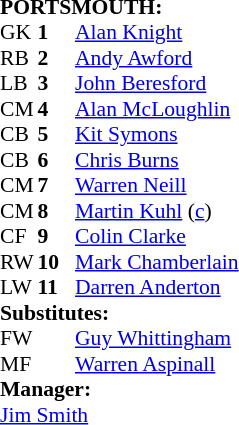<table style="font-size: 90%" cellspacing="0" cellpadding="0">
<tr>
<td colspan="4"><strong>PORTSMOUTH:</strong></td>
</tr>
<tr>
<th width="25"></th>
<th width="25"></th>
<th width="200"></th>
<th></th>
</tr>
<tr>
<td>GK</td>
<td><strong>1</strong></td>
<td> <a href='#'>Alan Knight</a></td>
</tr>
<tr>
<td>RB</td>
<td><strong>2</strong></td>
<td> <a href='#'>Andy Awford</a></td>
</tr>
<tr>
<td>LB</td>
<td><strong>3</strong></td>
<td> <a href='#'>John Beresford</a></td>
</tr>
<tr>
<td>CM</td>
<td><strong>4</strong></td>
<td> <a href='#'>Alan McLoughlin</a></td>
<td></td>
</tr>
<tr>
<td>CB</td>
<td><strong>5</strong></td>
<td> <a href='#'>Kit Symons</a></td>
</tr>
<tr>
<td>CB</td>
<td><strong>6</strong></td>
<td> <a href='#'>Chris Burns</a></td>
</tr>
<tr>
<td>CM</td>
<td><strong>7</strong></td>
<td> <a href='#'>Warren Neill</a></td>
</tr>
<tr>
<td>CM</td>
<td><strong>8</strong></td>
<td> <a href='#'>Martin Kuhl</a> (<a href='#'>c</a>)</td>
</tr>
<tr>
<td>CF</td>
<td><strong>9</strong></td>
<td> <a href='#'>Colin Clarke</a></td>
</tr>
<tr>
<td>RW</td>
<td><strong>10</strong></td>
<td> <a href='#'>Mark Chamberlain</a></td>
<td></td>
</tr>
<tr>
<td>LW</td>
<td><strong>11</strong></td>
<td> <a href='#'>Darren Anderton</a></td>
</tr>
<tr>
<td colspan=4><strong>Substitutes:</strong></td>
</tr>
<tr>
<td>FW</td>
<td></td>
<td> <a href='#'>Guy Whittingham</a></td>
<td></td>
</tr>
<tr>
<td>MF</td>
<td></td>
<td> <a href='#'>Warren Aspinall</a></td>
<td></td>
</tr>
<tr>
<td colspan=4><strong>Manager:</strong></td>
</tr>
<tr>
<td colspan="4"> <a href='#'>Jim Smith</a></td>
</tr>
</table>
